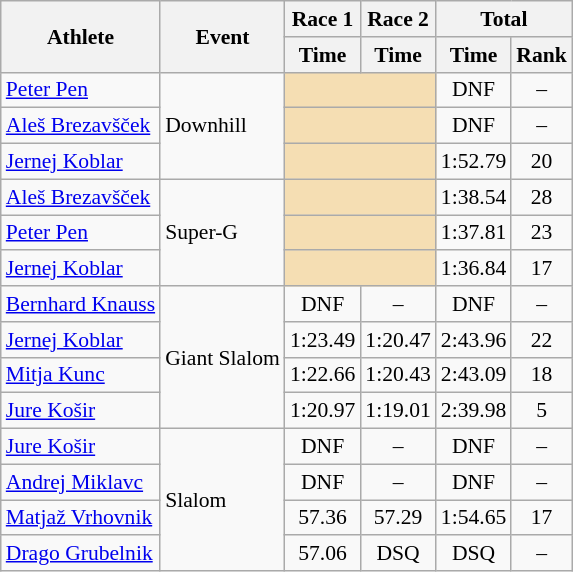<table class="wikitable" style="font-size:90%">
<tr>
<th rowspan="2">Athlete</th>
<th rowspan="2">Event</th>
<th>Race 1</th>
<th>Race 2</th>
<th colspan="2">Total</th>
</tr>
<tr>
<th>Time</th>
<th>Time</th>
<th>Time</th>
<th>Rank</th>
</tr>
<tr>
<td><a href='#'>Peter Pen</a></td>
<td rowspan="3">Downhill</td>
<td colspan="2" bgcolor="wheat"></td>
<td align="center">DNF</td>
<td align="center">–</td>
</tr>
<tr>
<td><a href='#'>Aleš Brezavšček</a></td>
<td colspan="2" bgcolor="wheat"></td>
<td align="center">DNF</td>
<td align="center">–</td>
</tr>
<tr>
<td><a href='#'>Jernej Koblar</a></td>
<td colspan="2" bgcolor="wheat"></td>
<td align="center">1:52.79</td>
<td align="center">20</td>
</tr>
<tr>
<td><a href='#'>Aleš Brezavšček</a></td>
<td rowspan="3">Super-G</td>
<td colspan="2" bgcolor="wheat"></td>
<td align="center">1:38.54</td>
<td align="center">28</td>
</tr>
<tr>
<td><a href='#'>Peter Pen</a></td>
<td colspan="2" bgcolor="wheat"></td>
<td align="center">1:37.81</td>
<td align="center">23</td>
</tr>
<tr>
<td><a href='#'>Jernej Koblar</a></td>
<td colspan="2" bgcolor="wheat"></td>
<td align="center">1:36.84</td>
<td align="center">17</td>
</tr>
<tr>
<td><a href='#'>Bernhard Knauss</a></td>
<td rowspan="4">Giant Slalom</td>
<td align="center">DNF</td>
<td align="center">–</td>
<td align="center">DNF</td>
<td align="center">–</td>
</tr>
<tr>
<td><a href='#'>Jernej Koblar</a></td>
<td align="center">1:23.49</td>
<td align="center">1:20.47</td>
<td align="center">2:43.96</td>
<td align="center">22</td>
</tr>
<tr>
<td><a href='#'>Mitja Kunc</a></td>
<td align="center">1:22.66</td>
<td align="center">1:20.43</td>
<td align="center">2:43.09</td>
<td align="center">18</td>
</tr>
<tr>
<td><a href='#'>Jure Košir</a></td>
<td align="center">1:20.97</td>
<td align="center">1:19.01</td>
<td align="center">2:39.98</td>
<td align="center">5</td>
</tr>
<tr>
<td><a href='#'>Jure Košir</a></td>
<td rowspan="4">Slalom</td>
<td align="center">DNF</td>
<td align="center">–</td>
<td align="center">DNF</td>
<td align="center">–</td>
</tr>
<tr>
<td><a href='#'>Andrej Miklavc</a></td>
<td align="center">DNF</td>
<td align="center">–</td>
<td align="center">DNF</td>
<td align="center">–</td>
</tr>
<tr>
<td><a href='#'>Matjaž Vrhovnik</a></td>
<td align="center">57.36</td>
<td align="center">57.29</td>
<td align="center">1:54.65</td>
<td align="center">17</td>
</tr>
<tr>
<td><a href='#'>Drago Grubelnik</a></td>
<td align="center">57.06</td>
<td align="center">DSQ</td>
<td align="center">DSQ</td>
<td align="center">–</td>
</tr>
</table>
